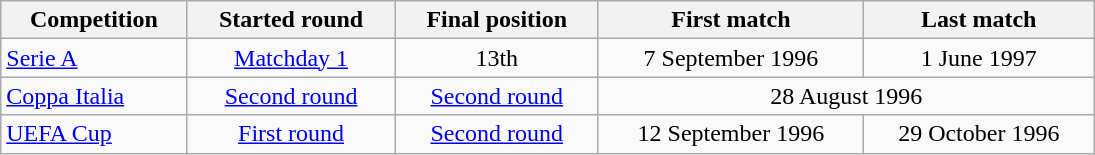<table class=wikitable style="text-align:center; width:730px">
<tr>
<th style=text-align:center; width:150px;>Competition</th>
<th style=text-align:center; width:100px;>Started round</th>
<th style=text-align:center; width:100px;>Final position</th>
<th style=text-align:center; width:150px;>First match</th>
<th style=text-align:center; width:140px;>Last match</th>
</tr>
<tr>
<td style=text-align:left;><a href='#'>Serie A</a></td>
<td><a href='#'>Matchday 1</a></td>
<td>13th</td>
<td>7 September 1996</td>
<td>1 June 1997</td>
</tr>
<tr>
<td style=text-align:left;><a href='#'>Coppa Italia</a></td>
<td><a href='#'>Second round</a></td>
<td><a href='#'>Second round</a></td>
<td colspan=2>28 August 1996</td>
</tr>
<tr>
<td style=text-align:left;><a href='#'>UEFA Cup</a></td>
<td><a href='#'>First round</a></td>
<td><a href='#'>Second round</a></td>
<td>12 September 1996</td>
<td>29 October 1996</td>
</tr>
</table>
